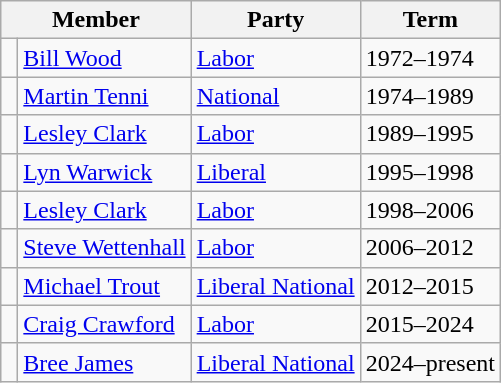<table class="wikitable">
<tr>
<th colspan="2">Member</th>
<th>Party</th>
<th>Term</th>
</tr>
<tr>
<td> </td>
<td><a href='#'>Bill Wood</a></td>
<td><a href='#'>Labor</a></td>
<td>1972–1974</td>
</tr>
<tr>
<td> </td>
<td><a href='#'>Martin Tenni</a></td>
<td><a href='#'>National</a></td>
<td>1974–1989</td>
</tr>
<tr>
<td> </td>
<td><a href='#'>Lesley Clark</a></td>
<td><a href='#'>Labor</a></td>
<td>1989–1995</td>
</tr>
<tr>
<td> </td>
<td><a href='#'>Lyn Warwick</a></td>
<td><a href='#'>Liberal</a></td>
<td>1995–1998</td>
</tr>
<tr>
<td> </td>
<td><a href='#'>Lesley Clark</a></td>
<td><a href='#'>Labor</a></td>
<td>1998–2006</td>
</tr>
<tr>
<td> </td>
<td><a href='#'>Steve Wettenhall</a></td>
<td><a href='#'>Labor</a></td>
<td>2006–2012</td>
</tr>
<tr>
<td> </td>
<td><a href='#'>Michael Trout</a></td>
<td><a href='#'>Liberal National</a></td>
<td>2012–2015</td>
</tr>
<tr>
<td> </td>
<td><a href='#'>Craig Crawford</a></td>
<td><a href='#'>Labor</a></td>
<td>2015–2024</td>
</tr>
<tr>
<td> </td>
<td><a href='#'>Bree James</a></td>
<td><a href='#'>Liberal National</a></td>
<td>2024–present</td>
</tr>
</table>
